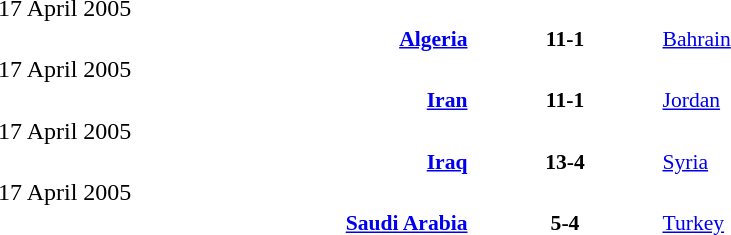<table width=100% cellspacing=1>
<tr>
<th width=25%></th>
<th width=10%></th>
<th></th>
</tr>
<tr>
<td>17 April 2005</td>
</tr>
<tr style=font-size:90%>
<td align=right><strong><a href='#'>Algeria</a> </strong></td>
<td align=center><strong>11-1</strong></td>
<td> <a href='#'>Bahrain</a></td>
</tr>
<tr>
<td>17 April 2005</td>
</tr>
<tr style=font-size:90%>
<td align=right><strong><a href='#'>Iran</a> </strong></td>
<td align=center><strong>11-1</strong></td>
<td> <a href='#'>Jordan</a></td>
</tr>
<tr>
<td>17 April 2005</td>
</tr>
<tr style=font-size:90%>
<td align=right><strong><a href='#'>Iraq</a> </strong></td>
<td align=center><strong>13-4</strong></td>
<td> <a href='#'>Syria</a></td>
</tr>
<tr>
<td>17 April 2005</td>
</tr>
<tr style=font-size:90%>
<td align=right><strong><a href='#'>Saudi Arabia</a> </strong></td>
<td align=center><strong>5-4</strong></td>
<td> <a href='#'>Turkey</a></td>
</tr>
</table>
